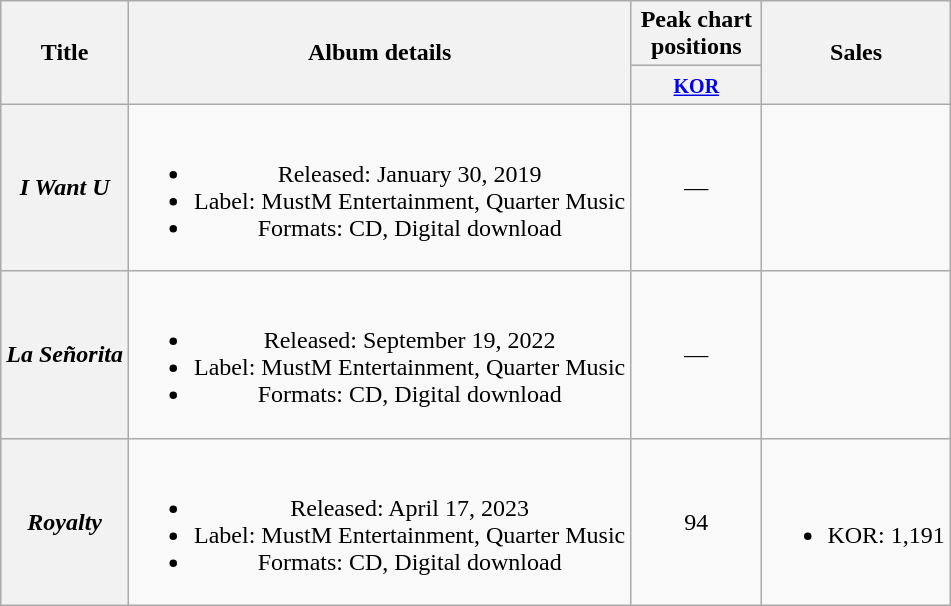<table class="wikitable plainrowheaders" style="text-align:center;">
<tr>
<th scope="col" rowspan="2">Title</th>
<th scope="col" rowspan="2">Album details</th>
<th scope="col" colspan="1" style="width:5em;">Peak chart positions</th>
<th scope="col" rowspan="2">Sales</th>
</tr>
<tr>
<th><small><a href='#'>KOR</a></small><br></th>
</tr>
<tr>
<th scope="row"><em>I Want U</em></th>
<td><br><ul><li>Released: January 30, 2019</li><li>Label: MustM Entertainment, Quarter Music</li><li>Formats: CD, Digital download</li></ul></td>
<td>—</td>
<td></td>
</tr>
<tr>
<th scope="row"><em>La Señorita</em></th>
<td><br><ul><li>Released: September 19, 2022</li><li>Label: MustM Entertainment, Quarter Music</li><li>Formats: CD, Digital download</li></ul></td>
<td>—</td>
<td></td>
</tr>
<tr>
<th scope="row"><em>Royalty</em></th>
<td><br><ul><li>Released: April 17, 2023</li><li>Label: MustM Entertainment, Quarter Music</li><li>Formats: CD, Digital download</li></ul></td>
<td>94</td>
<td><br><ul><li>KOR: 1,191</li></ul></td>
</tr>
</table>
